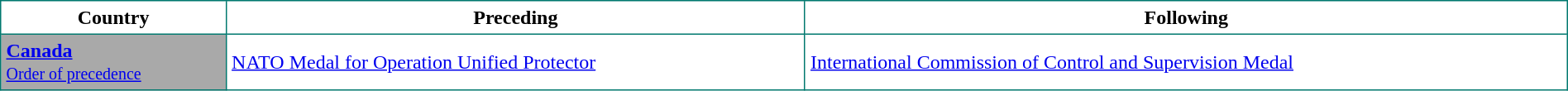<table border="2" cellpadding="4" cellspacing="0" style="margin: 1em 1em 1em 0; background:white; border: 1px #01796F solid; border-collapse: collapse; width:100%">
<tr bgcolor="white">
<td align="center"><strong>Country</strong></td>
<td align="center"><strong>Preceding</strong></td>
<td align="center"><strong>Following</strong></td>
</tr>
<tr>
<td bgcolor="#A9A9A9"> <strong><a href='#'><span>Canada</span></a></strong><br><small><a href='#'><span>Order of precedence</span></a></small></td>
<td><a href='#'>NATO Medal for Operation Unified Protector</a></td>
<td><a href='#'>International Commission of Control and Supervision Medal</a></td>
</tr>
</table>
